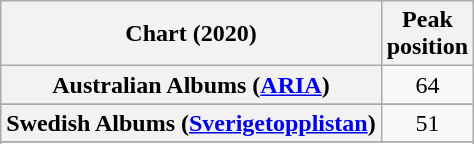<table class="wikitable sortable plainrowheaders" style="text-align:center">
<tr>
<th scope="col">Chart (2020)</th>
<th scope="col">Peak<br>position</th>
</tr>
<tr>
<th scope="row">Australian Albums (<a href='#'>ARIA</a>)</th>
<td>64</td>
</tr>
<tr>
</tr>
<tr>
</tr>
<tr>
<th scope="row">Swedish Albums (<a href='#'>Sverigetopplistan</a>)</th>
<td>51</td>
</tr>
<tr>
</tr>
<tr>
</tr>
</table>
